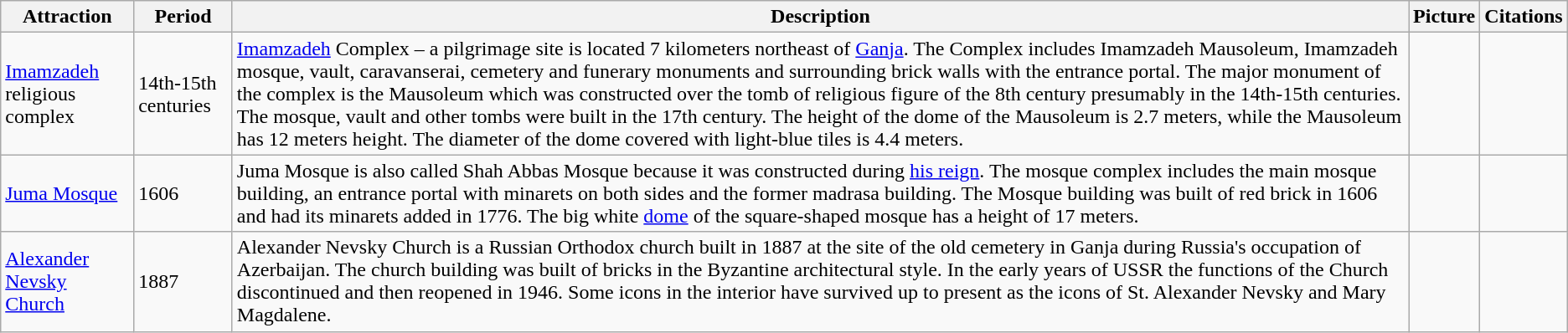<table class="wikitable">
<tr>
<th>Attraction</th>
<th>Period</th>
<th>Description</th>
<th>Picture</th>
<th>Citations</th>
</tr>
<tr>
<td><a href='#'>Imamzadeh</a> religious complex</td>
<td>14th-15th centuries</td>
<td><a href='#'>Imamzadeh</a> Complex – a pilgrimage site is located 7 kilometers northeast of <a href='#'>Ganja</a>. The Complex includes Imamzadeh Mausoleum, Imamzadeh mosque, vault, caravanserai, cemetery and funerary monuments and surrounding brick walls with the entrance portal. The major monument of the complex is the Mausoleum which was constructed over the tomb of religious figure of the 8th century presumably in the 14th-15th centuries. The mosque, vault and other tombs were built in the 17th century. The height of the dome of the Mausoleum is 2.7 meters, while the Mausoleum has 12 meters height. The diameter of the dome covered with light-blue tiles is 4.4 meters.</td>
<td></td>
<td></td>
</tr>
<tr>
<td><a href='#'>Juma Mosque</a></td>
<td>1606</td>
<td>Juma Mosque is also called Shah Abbas Mosque because it was constructed during <a href='#'>his reign</a>. The mosque complex includes the main mosque building, an entrance portal with minarets on both sides and the former madrasa building. The Mosque building was built of red brick in 1606 and had its minarets added in 1776. The big white <a href='#'>dome</a> of the square-shaped mosque has a height of 17 meters.</td>
<td></td>
<td></td>
</tr>
<tr>
<td><a href='#'>Alexander Nevsky Church</a></td>
<td>1887</td>
<td>Alexander Nevsky Church is a Russian Orthodox church built in 1887 at the site of the old cemetery in Ganja during Russia's occupation of Azerbaijan. The church building was built of bricks in the Byzantine architectural style. In the early years of USSR the functions of the Church discontinued and then reopened in 1946. Some icons in the interior have survived up to present as the icons of St. Alexander Nevsky and Mary Magdalene.</td>
<td></td>
<td></td>
</tr>
</table>
